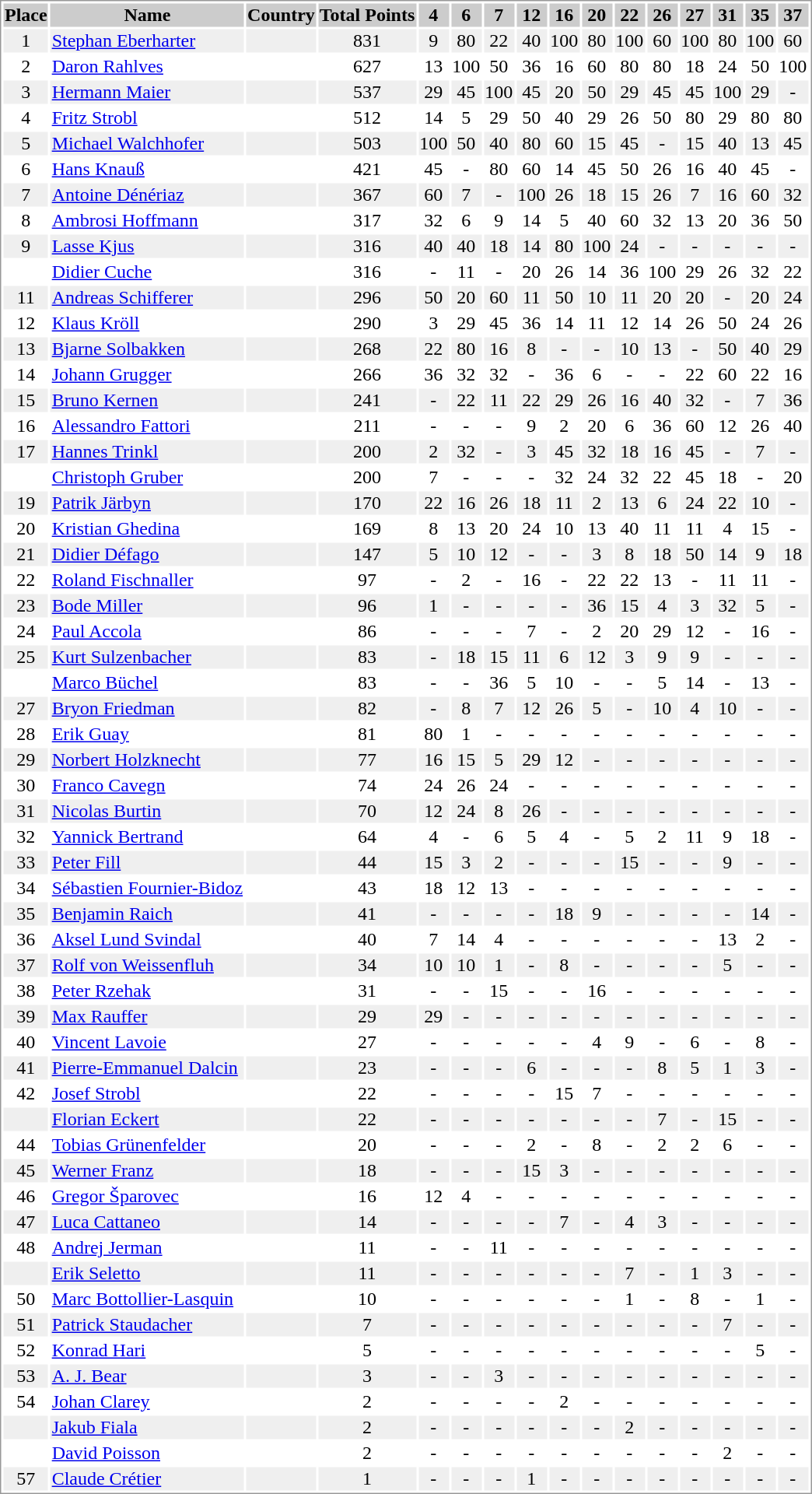<table border="0" style="border: 1px solid #999; background-color:#FFFFFF; text-align:center">
<tr align="center" bgcolor="#CCCCCC">
<th>Place</th>
<th>Name</th>
<th>Country</th>
<th>Total Points</th>
<th>4</th>
<th>6</th>
<th>7</th>
<th>12</th>
<th>16</th>
<th>20</th>
<th>22</th>
<th>26</th>
<th>27</th>
<th>31</th>
<th>35</th>
<th>37</th>
</tr>
<tr bgcolor="#EFEFEF">
<td>1</td>
<td align="left"><a href='#'>Stephan Eberharter</a></td>
<td align="left"></td>
<td>831</td>
<td>9</td>
<td>80</td>
<td>22</td>
<td>40</td>
<td>100</td>
<td>80</td>
<td>100</td>
<td>60</td>
<td>100</td>
<td>80</td>
<td>100</td>
<td>60</td>
</tr>
<tr>
<td>2</td>
<td align="left"><a href='#'>Daron Rahlves</a></td>
<td align="left"></td>
<td>627</td>
<td>13</td>
<td>100</td>
<td>50</td>
<td>36</td>
<td>16</td>
<td>60</td>
<td>80</td>
<td>80</td>
<td>18</td>
<td>24</td>
<td>50</td>
<td>100</td>
</tr>
<tr bgcolor="#EFEFEF">
<td>3</td>
<td align="left"><a href='#'>Hermann Maier</a></td>
<td align="left"></td>
<td>537</td>
<td>29</td>
<td>45</td>
<td>100</td>
<td>45</td>
<td>20</td>
<td>50</td>
<td>29</td>
<td>45</td>
<td>45</td>
<td>100</td>
<td>29</td>
<td>-</td>
</tr>
<tr>
<td>4</td>
<td align="left"><a href='#'>Fritz Strobl</a></td>
<td align="left"></td>
<td>512</td>
<td>14</td>
<td>5</td>
<td>29</td>
<td>50</td>
<td>40</td>
<td>29</td>
<td>26</td>
<td>50</td>
<td>80</td>
<td>29</td>
<td>80</td>
<td>80</td>
</tr>
<tr bgcolor="#EFEFEF">
<td>5</td>
<td align="left"><a href='#'>Michael Walchhofer</a></td>
<td align="left"></td>
<td>503</td>
<td>100</td>
<td>50</td>
<td>40</td>
<td>80</td>
<td>60</td>
<td>15</td>
<td>45</td>
<td>-</td>
<td>15</td>
<td>40</td>
<td>13</td>
<td>45</td>
</tr>
<tr>
<td>6</td>
<td align="left"><a href='#'>Hans Knauß</a></td>
<td align="left"></td>
<td>421</td>
<td>45</td>
<td>-</td>
<td>80</td>
<td>60</td>
<td>14</td>
<td>45</td>
<td>50</td>
<td>26</td>
<td>16</td>
<td>40</td>
<td>45</td>
<td>-</td>
</tr>
<tr bgcolor="#EFEFEF">
<td>7</td>
<td align="left"><a href='#'>Antoine Dénériaz</a></td>
<td align="left"></td>
<td>367</td>
<td>60</td>
<td>7</td>
<td>-</td>
<td>100</td>
<td>26</td>
<td>18</td>
<td>15</td>
<td>26</td>
<td>7</td>
<td>16</td>
<td>60</td>
<td>32</td>
</tr>
<tr>
<td>8</td>
<td align="left"><a href='#'>Ambrosi Hoffmann</a></td>
<td align="left"></td>
<td>317</td>
<td>32</td>
<td>6</td>
<td>9</td>
<td>14</td>
<td>5</td>
<td>40</td>
<td>60</td>
<td>32</td>
<td>13</td>
<td>20</td>
<td>36</td>
<td>50</td>
</tr>
<tr bgcolor="#EFEFEF">
<td>9</td>
<td align="left"><a href='#'>Lasse Kjus</a></td>
<td align="left"></td>
<td>316</td>
<td>40</td>
<td>40</td>
<td>18</td>
<td>14</td>
<td>80</td>
<td>100</td>
<td>24</td>
<td>-</td>
<td>-</td>
<td>-</td>
<td>-</td>
<td>-</td>
</tr>
<tr>
<td></td>
<td align="left"><a href='#'>Didier Cuche</a></td>
<td align="left"></td>
<td>316</td>
<td>-</td>
<td>11</td>
<td>-</td>
<td>20</td>
<td>26</td>
<td>14</td>
<td>36</td>
<td>100</td>
<td>29</td>
<td>26</td>
<td>32</td>
<td>22</td>
</tr>
<tr bgcolor="#EFEFEF">
<td>11</td>
<td align="left"><a href='#'>Andreas Schifferer</a></td>
<td align="left"></td>
<td>296</td>
<td>50</td>
<td>20</td>
<td>60</td>
<td>11</td>
<td>50</td>
<td>10</td>
<td>11</td>
<td>20</td>
<td>20</td>
<td>-</td>
<td>20</td>
<td>24</td>
</tr>
<tr>
<td>12</td>
<td align="left"><a href='#'>Klaus Kröll</a></td>
<td align="left"></td>
<td>290</td>
<td>3</td>
<td>29</td>
<td>45</td>
<td>36</td>
<td>14</td>
<td>11</td>
<td>12</td>
<td>14</td>
<td>26</td>
<td>50</td>
<td>24</td>
<td>26</td>
</tr>
<tr bgcolor="#EFEFEF">
<td>13</td>
<td align="left"><a href='#'>Bjarne Solbakken</a></td>
<td align="left"></td>
<td>268</td>
<td>22</td>
<td>80</td>
<td>16</td>
<td>8</td>
<td>-</td>
<td>-</td>
<td>10</td>
<td>13</td>
<td>-</td>
<td>50</td>
<td>40</td>
<td>29</td>
</tr>
<tr>
<td>14</td>
<td align="left"><a href='#'>Johann Grugger</a></td>
<td align="left"></td>
<td>266</td>
<td>36</td>
<td>32</td>
<td>32</td>
<td>-</td>
<td>36</td>
<td>6</td>
<td>-</td>
<td>-</td>
<td>22</td>
<td>60</td>
<td>22</td>
<td>16</td>
</tr>
<tr bgcolor="#EFEFEF">
<td>15</td>
<td align="left"><a href='#'>Bruno Kernen</a></td>
<td align="left"></td>
<td>241</td>
<td>-</td>
<td>22</td>
<td>11</td>
<td>22</td>
<td>29</td>
<td>26</td>
<td>16</td>
<td>40</td>
<td>32</td>
<td>-</td>
<td>7</td>
<td>36</td>
</tr>
<tr>
<td>16</td>
<td align="left"><a href='#'>Alessandro Fattori</a></td>
<td align="left"></td>
<td>211</td>
<td>-</td>
<td>-</td>
<td>-</td>
<td>9</td>
<td>2</td>
<td>20</td>
<td>6</td>
<td>36</td>
<td>60</td>
<td>12</td>
<td>26</td>
<td>40</td>
</tr>
<tr bgcolor="#EFEFEF">
<td>17</td>
<td align="left"><a href='#'>Hannes Trinkl</a></td>
<td align="left"></td>
<td>200</td>
<td>2</td>
<td>32</td>
<td>-</td>
<td>3</td>
<td>45</td>
<td>32</td>
<td>18</td>
<td>16</td>
<td>45</td>
<td>-</td>
<td>7</td>
<td>-</td>
</tr>
<tr>
<td></td>
<td align="left"><a href='#'>Christoph Gruber</a></td>
<td align="left"></td>
<td>200</td>
<td>7</td>
<td>-</td>
<td>-</td>
<td>-</td>
<td>32</td>
<td>24</td>
<td>32</td>
<td>22</td>
<td>45</td>
<td>18</td>
<td>-</td>
<td>20</td>
</tr>
<tr bgcolor="#EFEFEF">
<td>19</td>
<td align="left"><a href='#'>Patrik Järbyn</a></td>
<td align="left"></td>
<td>170</td>
<td>22</td>
<td>16</td>
<td>26</td>
<td>18</td>
<td>11</td>
<td>2</td>
<td>13</td>
<td>6</td>
<td>24</td>
<td>22</td>
<td>10</td>
<td>-</td>
</tr>
<tr>
<td>20</td>
<td align="left"><a href='#'>Kristian Ghedina</a></td>
<td align="left"></td>
<td>169</td>
<td>8</td>
<td>13</td>
<td>20</td>
<td>24</td>
<td>10</td>
<td>13</td>
<td>40</td>
<td>11</td>
<td>11</td>
<td>4</td>
<td>15</td>
<td>-</td>
</tr>
<tr bgcolor="#EFEFEF">
<td>21</td>
<td align="left"><a href='#'>Didier Défago</a></td>
<td align="left"></td>
<td>147</td>
<td>5</td>
<td>10</td>
<td>12</td>
<td>-</td>
<td>-</td>
<td>3</td>
<td>8</td>
<td>18</td>
<td>50</td>
<td>14</td>
<td>9</td>
<td>18</td>
</tr>
<tr>
<td>22</td>
<td align="left"><a href='#'>Roland Fischnaller</a></td>
<td align="left"></td>
<td>97</td>
<td>-</td>
<td>2</td>
<td>-</td>
<td>16</td>
<td>-</td>
<td>22</td>
<td>22</td>
<td>13</td>
<td>-</td>
<td>11</td>
<td>11</td>
<td>-</td>
</tr>
<tr bgcolor="#EFEFEF">
<td>23</td>
<td align="left"><a href='#'>Bode Miller</a></td>
<td align="left"></td>
<td>96</td>
<td>1</td>
<td>-</td>
<td>-</td>
<td>-</td>
<td>-</td>
<td>36</td>
<td>15</td>
<td>4</td>
<td>3</td>
<td>32</td>
<td>5</td>
<td>-</td>
</tr>
<tr>
<td>24</td>
<td align="left"><a href='#'>Paul Accola</a></td>
<td align="left"></td>
<td>86</td>
<td>-</td>
<td>-</td>
<td>-</td>
<td>7</td>
<td>-</td>
<td>2</td>
<td>20</td>
<td>29</td>
<td>12</td>
<td>-</td>
<td>16</td>
<td>-</td>
</tr>
<tr bgcolor="#EFEFEF">
<td>25</td>
<td align="left"><a href='#'>Kurt Sulzenbacher</a></td>
<td align="left"></td>
<td>83</td>
<td>-</td>
<td>18</td>
<td>15</td>
<td>11</td>
<td>6</td>
<td>12</td>
<td>3</td>
<td>9</td>
<td>9</td>
<td>-</td>
<td>-</td>
<td>-</td>
</tr>
<tr>
<td></td>
<td align="left"><a href='#'>Marco Büchel</a></td>
<td align="left"></td>
<td>83</td>
<td>-</td>
<td>-</td>
<td>36</td>
<td>5</td>
<td>10</td>
<td>-</td>
<td>-</td>
<td>5</td>
<td>14</td>
<td>-</td>
<td>13</td>
<td>-</td>
</tr>
<tr bgcolor="#EFEFEF">
<td>27</td>
<td align="left"><a href='#'>Bryon Friedman</a></td>
<td align="left"></td>
<td>82</td>
<td>-</td>
<td>8</td>
<td>7</td>
<td>12</td>
<td>26</td>
<td>5</td>
<td>-</td>
<td>10</td>
<td>4</td>
<td>10</td>
<td>-</td>
<td>-</td>
</tr>
<tr>
<td>28</td>
<td align="left"><a href='#'>Erik Guay</a></td>
<td align="left"></td>
<td>81</td>
<td>80</td>
<td>1</td>
<td>-</td>
<td>-</td>
<td>-</td>
<td>-</td>
<td>-</td>
<td>-</td>
<td>-</td>
<td>-</td>
<td>-</td>
<td>-</td>
</tr>
<tr bgcolor="#EFEFEF">
<td>29</td>
<td align="left"><a href='#'>Norbert Holzknecht</a></td>
<td align="left"></td>
<td>77</td>
<td>16</td>
<td>15</td>
<td>5</td>
<td>29</td>
<td>12</td>
<td>-</td>
<td>-</td>
<td>-</td>
<td>-</td>
<td>-</td>
<td>-</td>
<td>-</td>
</tr>
<tr>
<td>30</td>
<td align="left"><a href='#'>Franco Cavegn</a></td>
<td align="left"></td>
<td>74</td>
<td>24</td>
<td>26</td>
<td>24</td>
<td>-</td>
<td>-</td>
<td>-</td>
<td>-</td>
<td>-</td>
<td>-</td>
<td>-</td>
<td>-</td>
<td>-</td>
</tr>
<tr bgcolor="#EFEFEF">
<td>31</td>
<td align="left"><a href='#'>Nicolas Burtin</a></td>
<td align="left"></td>
<td>70</td>
<td>12</td>
<td>24</td>
<td>8</td>
<td>26</td>
<td>-</td>
<td>-</td>
<td>-</td>
<td>-</td>
<td>-</td>
<td>-</td>
<td>-</td>
<td>-</td>
</tr>
<tr>
<td>32</td>
<td align="left"><a href='#'>Yannick Bertrand</a></td>
<td align="left"></td>
<td>64</td>
<td>4</td>
<td>-</td>
<td>6</td>
<td>5</td>
<td>4</td>
<td>-</td>
<td>5</td>
<td>2</td>
<td>11</td>
<td>9</td>
<td>18</td>
<td>-</td>
</tr>
<tr bgcolor="#EFEFEF">
<td>33</td>
<td align="left"><a href='#'>Peter Fill</a></td>
<td align="left"></td>
<td>44</td>
<td>15</td>
<td>3</td>
<td>2</td>
<td>-</td>
<td>-</td>
<td>-</td>
<td>15</td>
<td>-</td>
<td>-</td>
<td>9</td>
<td>-</td>
<td>-</td>
</tr>
<tr>
<td>34</td>
<td align="left"><a href='#'>Sébastien Fournier-Bidoz</a></td>
<td align="left"></td>
<td>43</td>
<td>18</td>
<td>12</td>
<td>13</td>
<td>-</td>
<td>-</td>
<td>-</td>
<td>-</td>
<td>-</td>
<td>-</td>
<td>-</td>
<td>-</td>
<td>-</td>
</tr>
<tr bgcolor="#EFEFEF">
<td>35</td>
<td align="left"><a href='#'>Benjamin Raich</a></td>
<td align="left"></td>
<td>41</td>
<td>-</td>
<td>-</td>
<td>-</td>
<td>-</td>
<td>18</td>
<td>9</td>
<td>-</td>
<td>-</td>
<td>-</td>
<td>-</td>
<td>14</td>
<td>-</td>
</tr>
<tr>
<td>36</td>
<td align="left"><a href='#'>Aksel Lund Svindal</a></td>
<td align="left"></td>
<td>40</td>
<td>7</td>
<td>14</td>
<td>4</td>
<td>-</td>
<td>-</td>
<td>-</td>
<td>-</td>
<td>-</td>
<td>-</td>
<td>13</td>
<td>2</td>
<td>-</td>
</tr>
<tr bgcolor="#EFEFEF">
<td>37</td>
<td align="left"><a href='#'>Rolf von Weissenfluh</a></td>
<td align="left"></td>
<td>34</td>
<td>10</td>
<td>10</td>
<td>1</td>
<td>-</td>
<td>8</td>
<td>-</td>
<td>-</td>
<td>-</td>
<td>-</td>
<td>5</td>
<td>-</td>
<td>-</td>
</tr>
<tr>
<td>38</td>
<td align="left"><a href='#'>Peter Rzehak</a></td>
<td align="left"></td>
<td>31</td>
<td>-</td>
<td>-</td>
<td>15</td>
<td>-</td>
<td>-</td>
<td>16</td>
<td>-</td>
<td>-</td>
<td>-</td>
<td>-</td>
<td>-</td>
<td>-</td>
</tr>
<tr bgcolor="#EFEFEF">
<td>39</td>
<td align="left"><a href='#'>Max Rauffer</a></td>
<td align="left"></td>
<td>29</td>
<td>29</td>
<td>-</td>
<td>-</td>
<td>-</td>
<td>-</td>
<td>-</td>
<td>-</td>
<td>-</td>
<td>-</td>
<td>-</td>
<td>-</td>
<td>-</td>
</tr>
<tr>
<td>40</td>
<td align="left"><a href='#'>Vincent Lavoie</a></td>
<td align="left"></td>
<td>27</td>
<td>-</td>
<td>-</td>
<td>-</td>
<td>-</td>
<td>-</td>
<td>4</td>
<td>9</td>
<td>-</td>
<td>6</td>
<td>-</td>
<td>8</td>
<td>-</td>
</tr>
<tr bgcolor="#EFEFEF">
<td>41</td>
<td align="left"><a href='#'>Pierre-Emmanuel Dalcin</a></td>
<td align="left"></td>
<td>23</td>
<td>-</td>
<td>-</td>
<td>-</td>
<td>6</td>
<td>-</td>
<td>-</td>
<td>-</td>
<td>8</td>
<td>5</td>
<td>1</td>
<td>3</td>
<td>-</td>
</tr>
<tr>
<td>42</td>
<td align="left"><a href='#'>Josef Strobl</a></td>
<td align="left"></td>
<td>22</td>
<td>-</td>
<td>-</td>
<td>-</td>
<td>-</td>
<td>15</td>
<td>7</td>
<td>-</td>
<td>-</td>
<td>-</td>
<td>-</td>
<td>-</td>
<td>-</td>
</tr>
<tr bgcolor="#EFEFEF">
<td></td>
<td align="left"><a href='#'>Florian Eckert</a></td>
<td align="left"></td>
<td>22</td>
<td>-</td>
<td>-</td>
<td>-</td>
<td>-</td>
<td>-</td>
<td>-</td>
<td>-</td>
<td>7</td>
<td>-</td>
<td>15</td>
<td>-</td>
<td>-</td>
</tr>
<tr>
<td>44</td>
<td align="left"><a href='#'>Tobias Grünenfelder</a></td>
<td align="left"></td>
<td>20</td>
<td>-</td>
<td>-</td>
<td>-</td>
<td>2</td>
<td>-</td>
<td>8</td>
<td>-</td>
<td>2</td>
<td>2</td>
<td>6</td>
<td>-</td>
<td>-</td>
</tr>
<tr bgcolor="#EFEFEF">
<td>45</td>
<td align="left"><a href='#'>Werner Franz</a></td>
<td align="left"></td>
<td>18</td>
<td>-</td>
<td>-</td>
<td>-</td>
<td>15</td>
<td>3</td>
<td>-</td>
<td>-</td>
<td>-</td>
<td>-</td>
<td>-</td>
<td>-</td>
<td>-</td>
</tr>
<tr>
<td>46</td>
<td align="left"><a href='#'>Gregor Šparovec</a></td>
<td align="left"></td>
<td>16</td>
<td>12</td>
<td>4</td>
<td>-</td>
<td>-</td>
<td>-</td>
<td>-</td>
<td>-</td>
<td>-</td>
<td>-</td>
<td>-</td>
<td>-</td>
<td>-</td>
</tr>
<tr bgcolor="#EFEFEF">
<td>47</td>
<td align="left"><a href='#'>Luca Cattaneo</a></td>
<td align="left"></td>
<td>14</td>
<td>-</td>
<td>-</td>
<td>-</td>
<td>-</td>
<td>7</td>
<td>-</td>
<td>4</td>
<td>3</td>
<td>-</td>
<td>-</td>
<td>-</td>
<td>-</td>
</tr>
<tr>
<td>48</td>
<td align="left"><a href='#'>Andrej Jerman</a></td>
<td align="left"></td>
<td>11</td>
<td>-</td>
<td>-</td>
<td>11</td>
<td>-</td>
<td>-</td>
<td>-</td>
<td>-</td>
<td>-</td>
<td>-</td>
<td>-</td>
<td>-</td>
<td>-</td>
</tr>
<tr bgcolor="#EFEFEF">
<td></td>
<td align="left"><a href='#'>Erik Seletto</a></td>
<td align="left"></td>
<td>11</td>
<td>-</td>
<td>-</td>
<td>-</td>
<td>-</td>
<td>-</td>
<td>-</td>
<td>7</td>
<td>-</td>
<td>1</td>
<td>3</td>
<td>-</td>
<td>-</td>
</tr>
<tr>
<td>50</td>
<td align="left"><a href='#'>Marc Bottollier-Lasquin</a></td>
<td align="left"></td>
<td>10</td>
<td>-</td>
<td>-</td>
<td>-</td>
<td>-</td>
<td>-</td>
<td>-</td>
<td>1</td>
<td>-</td>
<td>8</td>
<td>-</td>
<td>1</td>
<td>-</td>
</tr>
<tr bgcolor="#EFEFEF">
<td>51</td>
<td align="left"><a href='#'>Patrick Staudacher</a></td>
<td align="left"></td>
<td>7</td>
<td>-</td>
<td>-</td>
<td>-</td>
<td>-</td>
<td>-</td>
<td>-</td>
<td>-</td>
<td>-</td>
<td>-</td>
<td>7</td>
<td>-</td>
<td>-</td>
</tr>
<tr>
<td>52</td>
<td align="left"><a href='#'>Konrad Hari</a></td>
<td align="left"></td>
<td>5</td>
<td>-</td>
<td>-</td>
<td>-</td>
<td>-</td>
<td>-</td>
<td>-</td>
<td>-</td>
<td>-</td>
<td>-</td>
<td>-</td>
<td>5</td>
<td>-</td>
</tr>
<tr bgcolor="#EFEFEF">
<td>53</td>
<td align="left"><a href='#'>A. J. Bear</a></td>
<td align="left"></td>
<td>3</td>
<td>-</td>
<td>-</td>
<td>3</td>
<td>-</td>
<td>-</td>
<td>-</td>
<td>-</td>
<td>-</td>
<td>-</td>
<td>-</td>
<td>-</td>
<td>-</td>
</tr>
<tr>
<td>54</td>
<td align="left"><a href='#'>Johan Clarey</a></td>
<td align="left"></td>
<td>2</td>
<td>-</td>
<td>-</td>
<td>-</td>
<td>-</td>
<td>2</td>
<td>-</td>
<td>-</td>
<td>-</td>
<td>-</td>
<td>-</td>
<td>-</td>
<td>-</td>
</tr>
<tr bgcolor="#EFEFEF">
<td></td>
<td align="left"><a href='#'>Jakub Fiala</a></td>
<td align="left"></td>
<td>2</td>
<td>-</td>
<td>-</td>
<td>-</td>
<td>-</td>
<td>-</td>
<td>-</td>
<td>2</td>
<td>-</td>
<td>-</td>
<td>-</td>
<td>-</td>
<td>-</td>
</tr>
<tr>
<td></td>
<td align="left"><a href='#'>David Poisson</a></td>
<td align="left"></td>
<td>2</td>
<td>-</td>
<td>-</td>
<td>-</td>
<td>-</td>
<td>-</td>
<td>-</td>
<td>-</td>
<td>-</td>
<td>-</td>
<td>2</td>
<td>-</td>
<td>-</td>
</tr>
<tr bgcolor="#EFEFEF">
<td>57</td>
<td align="left"><a href='#'>Claude Crétier</a></td>
<td align="left"></td>
<td>1</td>
<td>-</td>
<td>-</td>
<td>-</td>
<td>1</td>
<td>-</td>
<td>-</td>
<td>-</td>
<td>-</td>
<td>-</td>
<td>-</td>
<td>-</td>
<td>-</td>
</tr>
</table>
